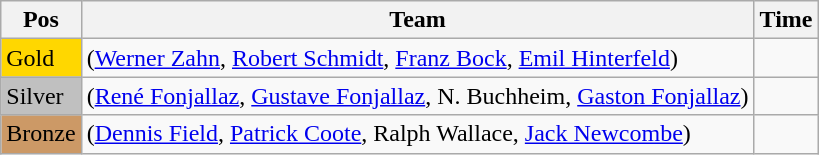<table class="wikitable">
<tr>
<th>Pos</th>
<th>Team</th>
<th>Time</th>
</tr>
<tr>
<td style="background:gold">Gold</td>
<td> (<a href='#'>Werner Zahn</a>, <a href='#'>Robert Schmidt</a>, <a href='#'>Franz Bock</a>, <a href='#'>Emil Hinterfeld</a>)</td>
<td></td>
</tr>
<tr>
<td style="background:silver">Silver</td>
<td> (<a href='#'>René Fonjallaz</a>, <a href='#'>Gustave Fonjallaz</a>, N. Buchheim, <a href='#'>Gaston Fonjallaz</a>)</td>
<td></td>
</tr>
<tr>
<td style="background:#cc9966">Bronze</td>
<td> (<a href='#'>Dennis Field</a>, <a href='#'>Patrick Coote</a>, Ralph Wallace, <a href='#'>Jack Newcombe</a>)</td>
<td></td>
</tr>
</table>
